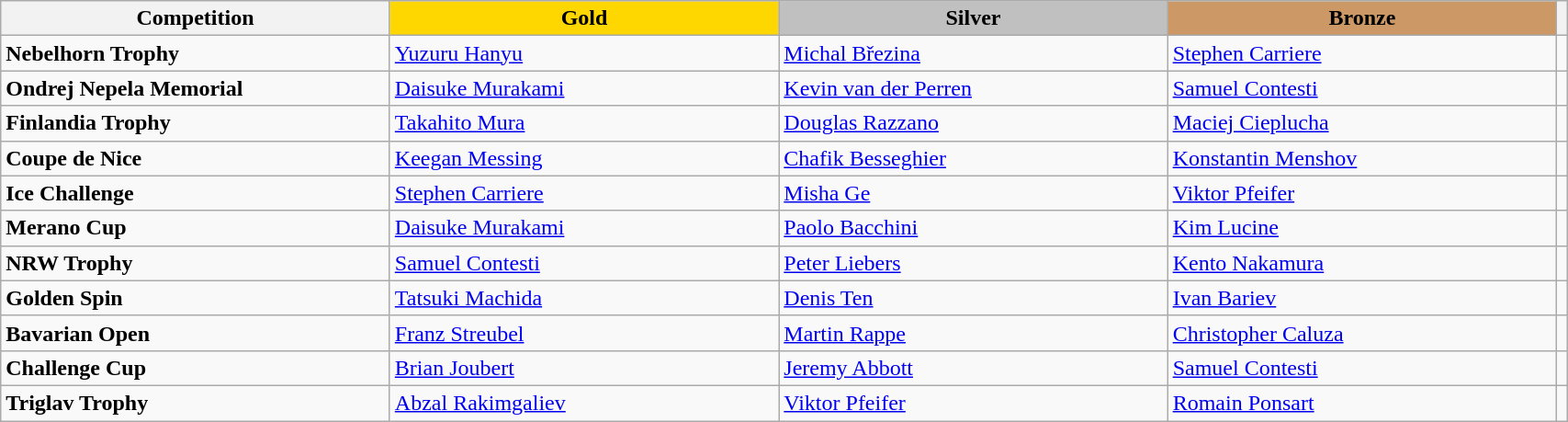<table class="wikitable unsortable" style="text-align:left; width:90%">
<tr>
<th scope="col" style="text-align:center; width:25%">Competition</th>
<td scope="col" style="text-align:center; width:25%; background:gold"><strong>Gold</strong></td>
<td scope="col" style="text-align:center; width:25%; background:silver"><strong>Silver</strong></td>
<td scope="col" style="text-align:center; width:25%; background:#c96"><strong>Bronze</strong></td>
<th scope="col" style="text-align:center"></th>
</tr>
<tr>
<td><strong>Nebelhorn Trophy</strong></td>
<td> <a href='#'>Yuzuru Hanyu</a></td>
<td> <a href='#'>Michal Březina</a></td>
<td> <a href='#'>Stephen Carriere</a></td>
<td></td>
</tr>
<tr>
<td><strong>Ondrej Nepela Memorial</strong></td>
<td> <a href='#'>Daisuke Murakami</a></td>
<td> <a href='#'>Kevin van der Perren</a></td>
<td> <a href='#'>Samuel Contesti</a></td>
<td></td>
</tr>
<tr>
<td><strong>Finlandia Trophy</strong></td>
<td> <a href='#'>Takahito Mura</a></td>
<td> <a href='#'>Douglas Razzano</a></td>
<td> <a href='#'>Maciej Cieplucha</a></td>
<td></td>
</tr>
<tr>
<td><strong>Coupe de Nice</strong></td>
<td> <a href='#'>Keegan Messing</a></td>
<td> <a href='#'>Chafik Besseghier</a></td>
<td> <a href='#'>Konstantin Menshov</a></td>
<td></td>
</tr>
<tr>
<td><strong>Ice Challenge</strong></td>
<td> <a href='#'>Stephen Carriere</a></td>
<td> <a href='#'>Misha Ge</a></td>
<td> <a href='#'>Viktor Pfeifer</a></td>
<td></td>
</tr>
<tr>
<td><strong>Merano Cup</strong></td>
<td> <a href='#'>Daisuke Murakami</a></td>
<td> <a href='#'>Paolo Bacchini</a></td>
<td> <a href='#'>Kim Lucine</a></td>
<td></td>
</tr>
<tr>
<td><strong>NRW Trophy</strong></td>
<td> <a href='#'>Samuel Contesti</a></td>
<td> <a href='#'>Peter Liebers</a></td>
<td> <a href='#'>Kento Nakamura</a></td>
<td></td>
</tr>
<tr>
<td><strong>Golden Spin</strong></td>
<td> <a href='#'>Tatsuki Machida</a></td>
<td> <a href='#'>Denis Ten</a></td>
<td> <a href='#'>Ivan Bariev</a></td>
<td></td>
</tr>
<tr>
<td><strong>Bavarian Open</strong></td>
<td> <a href='#'>Franz Streubel</a></td>
<td> <a href='#'>Martin Rappe</a></td>
<td> <a href='#'>Christopher Caluza</a></td>
<td></td>
</tr>
<tr>
<td><strong>Challenge Cup</strong></td>
<td> <a href='#'>Brian Joubert</a></td>
<td> <a href='#'>Jeremy Abbott</a></td>
<td> <a href='#'>Samuel Contesti</a></td>
<td></td>
</tr>
<tr>
<td><strong>Triglav Trophy</strong></td>
<td> <a href='#'>Abzal Rakimgaliev</a></td>
<td> <a href='#'>Viktor Pfeifer</a></td>
<td> <a href='#'>Romain Ponsart</a></td>
<td></td>
</tr>
</table>
